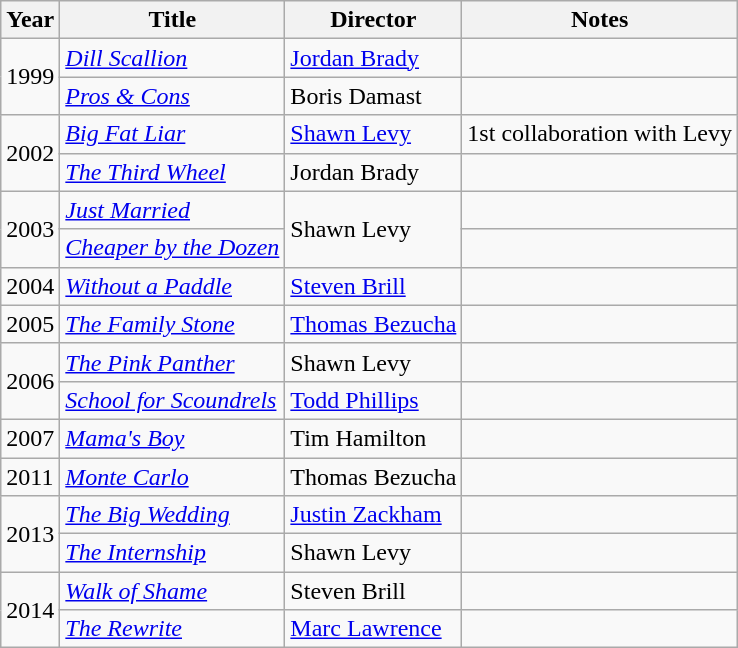<table class="wikitable">
<tr>
<th>Year</th>
<th>Title</th>
<th>Director</th>
<th>Notes</th>
</tr>
<tr>
<td rowspan=2>1999</td>
<td><em><a href='#'>Dill Scallion</a></em></td>
<td><a href='#'>Jordan Brady</a></td>
<td></td>
</tr>
<tr>
<td><em><a href='#'>Pros & Cons</a></em></td>
<td>Boris Damast</td>
<td></td>
</tr>
<tr>
<td rowspan=2>2002</td>
<td><em><a href='#'>Big Fat Liar</a></em></td>
<td><a href='#'>Shawn Levy</a></td>
<td>1st collaboration with Levy</td>
</tr>
<tr>
<td><em><a href='#'>The Third Wheel</a></em></td>
<td>Jordan Brady</td>
<td></td>
</tr>
<tr>
<td rowspan=2>2003</td>
<td><em><a href='#'>Just Married</a></em></td>
<td rowspan=2>Shawn Levy</td>
<td></td>
</tr>
<tr>
<td><em><a href='#'>Cheaper by the Dozen</a></em></td>
<td></td>
</tr>
<tr>
<td>2004</td>
<td><em><a href='#'>Without a Paddle</a></em></td>
<td><a href='#'>Steven Brill</a></td>
<td></td>
</tr>
<tr>
<td>2005</td>
<td><em><a href='#'>The Family Stone</a></em></td>
<td><a href='#'>Thomas Bezucha</a></td>
<td></td>
</tr>
<tr>
<td rowspan=2>2006</td>
<td><em><a href='#'>The Pink Panther</a></em></td>
<td>Shawn Levy</td>
<td></td>
</tr>
<tr>
<td><em><a href='#'>School for Scoundrels</a></em></td>
<td><a href='#'>Todd Phillips</a></td>
<td></td>
</tr>
<tr>
<td>2007</td>
<td><em><a href='#'>Mama's Boy</a></em></td>
<td>Tim Hamilton</td>
<td></td>
</tr>
<tr>
<td>2011</td>
<td><em><a href='#'>Monte Carlo</a></em></td>
<td>Thomas Bezucha</td>
<td></td>
</tr>
<tr>
<td rowspan=2>2013</td>
<td><em><a href='#'>The Big Wedding</a></em></td>
<td><a href='#'>Justin Zackham</a></td>
<td></td>
</tr>
<tr>
<td><em><a href='#'>The Internship</a></em></td>
<td>Shawn Levy</td>
<td></td>
</tr>
<tr>
<td rowspan=2>2014</td>
<td><em><a href='#'>Walk of Shame</a></em></td>
<td>Steven Brill</td>
<td></td>
</tr>
<tr>
<td><em><a href='#'>The Rewrite</a></em></td>
<td><a href='#'>Marc Lawrence</a></td>
<td></td>
</tr>
</table>
